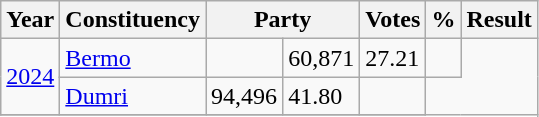<table class="wikitable">
<tr>
<th>Year</th>
<th>Constituency</th>
<th colspan="2">Party</th>
<th>Votes</th>
<th>%</th>
<th>Result</th>
</tr>
<tr>
<td rowspan=2><a href='#'>2024</a></td>
<td><a href='#'>Bermo</a></td>
<td></td>
<td>60,871</td>
<td>27.21</td>
<td></td>
</tr>
<tr>
<td><a href='#'>Dumri</a></td>
<td>94,496</td>
<td>41.80</td>
<td></td>
</tr>
<tr>
</tr>
</table>
